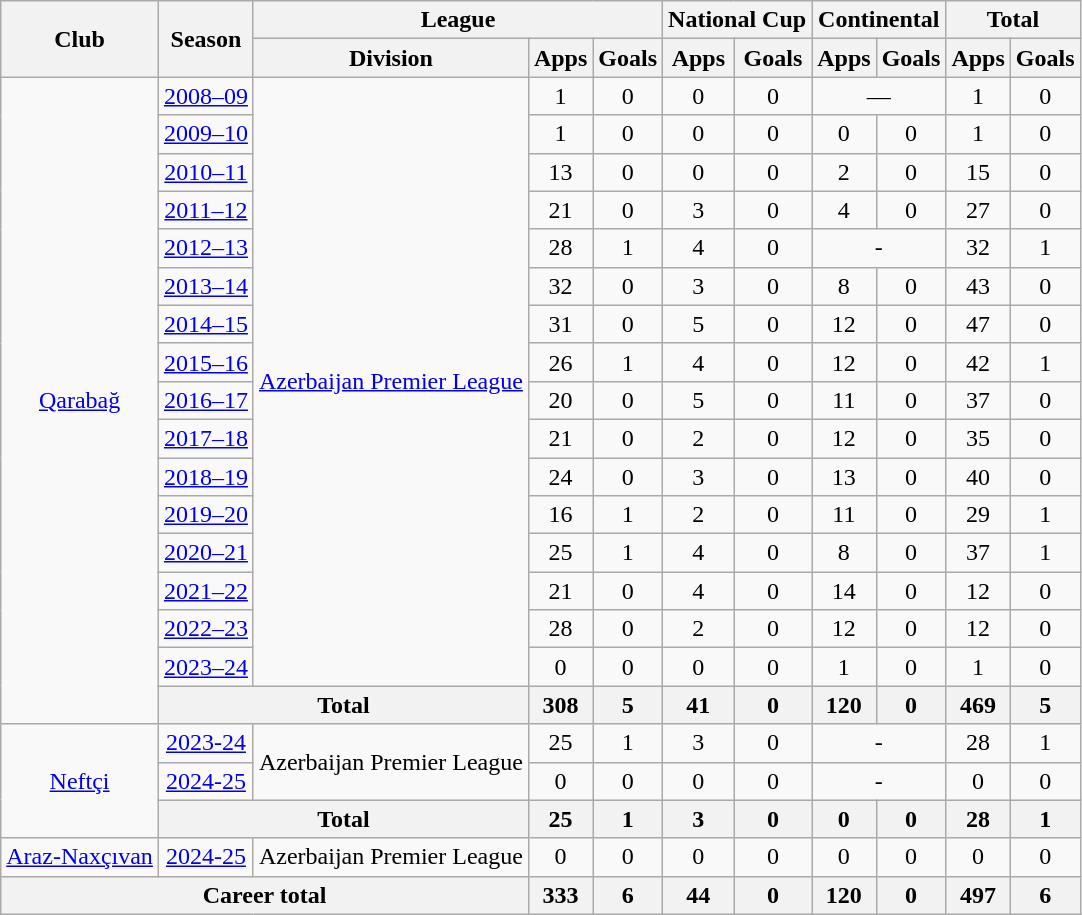<table class="wikitable" style="text-align:center">
<tr>
<th rowspan="2">Club</th>
<th rowspan="2">Season</th>
<th colspan="3">League</th>
<th colspan="2">National Cup</th>
<th colspan="2">Continental</th>
<th colspan="2">Total</th>
</tr>
<tr>
<th>Division</th>
<th>Apps</th>
<th>Goals</th>
<th>Apps</th>
<th>Goals</th>
<th>Apps</th>
<th>Goals</th>
<th>Apps</th>
<th>Goals</th>
</tr>
<tr>
<td rowspan="17"><a href='#'>Qarabağ</a></td>
<td><a href='#'>2008–09</a></td>
<td rowspan="16"><a href='#'>Azerbaijan Premier League</a></td>
<td>1</td>
<td>0</td>
<td>0</td>
<td>0</td>
<td colspan="2">—</td>
<td>1</td>
<td>0</td>
</tr>
<tr>
<td><a href='#'>2009–10</a></td>
<td>1</td>
<td>0</td>
<td>0</td>
<td>0</td>
<td>0</td>
<td>0</td>
<td>1</td>
<td>0</td>
</tr>
<tr>
<td><a href='#'>2010–11</a></td>
<td>13</td>
<td>0</td>
<td>0</td>
<td>0</td>
<td>2</td>
<td>0</td>
<td>15</td>
<td>0</td>
</tr>
<tr>
<td><a href='#'>2011–12</a></td>
<td>21</td>
<td>0</td>
<td>3</td>
<td>0</td>
<td>4</td>
<td>0</td>
<td>27</td>
<td>0</td>
</tr>
<tr>
<td><a href='#'>2012–13</a></td>
<td>28</td>
<td>1</td>
<td>4</td>
<td>0</td>
<td colspan="2">-</td>
<td>32</td>
<td>1</td>
</tr>
<tr>
<td><a href='#'>2013–14</a></td>
<td>32</td>
<td>0</td>
<td>3</td>
<td>0</td>
<td>8</td>
<td>0</td>
<td>43</td>
<td>0</td>
</tr>
<tr>
<td><a href='#'>2014–15</a></td>
<td>31</td>
<td>0</td>
<td>5</td>
<td>0</td>
<td>12</td>
<td>0</td>
<td>47</td>
<td>0</td>
</tr>
<tr>
<td><a href='#'>2015–16</a></td>
<td>26</td>
<td>1</td>
<td>4</td>
<td>0</td>
<td>12</td>
<td>0</td>
<td>42</td>
<td>1</td>
</tr>
<tr>
<td><a href='#'>2016–17</a></td>
<td>20</td>
<td>0</td>
<td>5</td>
<td>0</td>
<td>11</td>
<td>0</td>
<td>37</td>
<td>0</td>
</tr>
<tr>
<td><a href='#'>2017–18</a></td>
<td>21</td>
<td>0</td>
<td>2</td>
<td>0</td>
<td>12</td>
<td>0</td>
<td>35</td>
<td>0</td>
</tr>
<tr>
<td><a href='#'>2018–19</a></td>
<td>24</td>
<td>0</td>
<td>3</td>
<td>0</td>
<td>13</td>
<td>0</td>
<td>40</td>
<td>0</td>
</tr>
<tr>
<td><a href='#'>2019–20</a></td>
<td>16</td>
<td>1</td>
<td>2</td>
<td>0</td>
<td>11</td>
<td>0</td>
<td>29</td>
<td>1</td>
</tr>
<tr>
<td><a href='#'>2020–21</a></td>
<td>25</td>
<td>1</td>
<td>4</td>
<td>0</td>
<td>8</td>
<td>0</td>
<td>37</td>
<td>1</td>
</tr>
<tr>
<td><a href='#'>2021–22</a></td>
<td>21</td>
<td>0</td>
<td>4</td>
<td>0</td>
<td>14</td>
<td>0</td>
<td>12</td>
<td>0</td>
</tr>
<tr>
<td><a href='#'>2022–23</a></td>
<td>28</td>
<td>0</td>
<td>2</td>
<td>0</td>
<td>12</td>
<td>0</td>
<td>12</td>
<td>0</td>
</tr>
<tr>
<td><a href='#'>2023–24</a></td>
<td>0</td>
<td>0</td>
<td>0</td>
<td>0</td>
<td>1</td>
<td>0</td>
<td>1</td>
<td>0</td>
</tr>
<tr>
<th colspan="2">Total</th>
<th>308</th>
<th>5</th>
<th>41</th>
<th>0</th>
<th>120</th>
<th>0</th>
<th>469</th>
<th>5</th>
</tr>
<tr>
<td rowspan="3"><a href='#'>Neftçi</a></td>
<td><a href='#'>2023-24</a></td>
<td rowspan="2">Azerbaijan Premier League</td>
<td>25</td>
<td>1</td>
<td>3</td>
<td>0</td>
<td colspan="2">-</td>
<td>28</td>
<td>1</td>
</tr>
<tr>
<td><a href='#'>2024-25</a></td>
<td>0</td>
<td>0</td>
<td>0</td>
<td>0</td>
<td colspan="2">-</td>
<td>0</td>
<td>0</td>
</tr>
<tr>
<th colspan="2">Total</th>
<th>25</th>
<th>1</th>
<th>3</th>
<th>0</th>
<th>0</th>
<th>0</th>
<th>28</th>
<th>1</th>
</tr>
<tr>
<td><a href='#'>Araz-Naxçıvan</a></td>
<td><a href='#'>2024-25</a></td>
<td>Azerbaijan Premier League</td>
<td>0</td>
<td>0</td>
<td>0</td>
<td>0</td>
<td>0</td>
<td>0</td>
<td>0</td>
<td>0</td>
</tr>
<tr>
<th colspan="3">Career total</th>
<th>333</th>
<th>6</th>
<th>44</th>
<th>0</th>
<th>120</th>
<th>0</th>
<th>497</th>
<th>6</th>
</tr>
</table>
